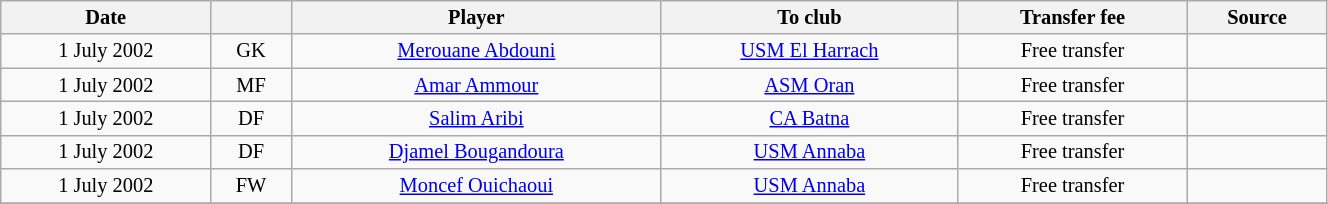<table class="wikitable sortable" style="width:70%; text-align:center; font-size:85%; text-align:centre;">
<tr>
<th><strong>Date</strong></th>
<th><strong></strong></th>
<th><strong>Player</strong></th>
<th><strong>To club</strong></th>
<th><strong>Transfer fee</strong></th>
<th><strong>Source</strong></th>
</tr>
<tr>
<td>1 July 2002</td>
<td>GK</td>
<td> <a href='#'>Merouane Abdouni</a></td>
<td><a href='#'>USM El Harrach</a></td>
<td>Free transfer</td>
<td></td>
</tr>
<tr>
<td>1 July 2002</td>
<td>MF</td>
<td> <a href='#'>Amar Ammour</a></td>
<td><a href='#'>ASM Oran</a></td>
<td>Free transfer</td>
<td></td>
</tr>
<tr>
<td>1 July 2002</td>
<td>DF</td>
<td> <a href='#'>Salim Aribi</a></td>
<td><a href='#'>CA Batna</a></td>
<td>Free transfer</td>
<td></td>
</tr>
<tr>
<td>1 July 2002</td>
<td>DF</td>
<td> <a href='#'>Djamel Bougandoura</a></td>
<td><a href='#'>USM Annaba</a></td>
<td>Free transfer</td>
<td></td>
</tr>
<tr>
<td>1 July 2002</td>
<td>FW</td>
<td> <a href='#'>Moncef Ouichaoui</a></td>
<td><a href='#'>USM Annaba</a></td>
<td>Free transfer</td>
<td></td>
</tr>
<tr>
</tr>
</table>
